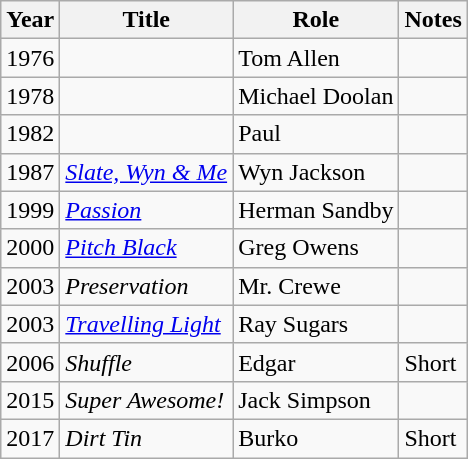<table class="wikitable sortable">
<tr>
<th>Year</th>
<th>Title</th>
<th>Role</th>
<th class="unsortable">Notes</th>
</tr>
<tr>
<td>1976</td>
<td><em></em></td>
<td>Tom Allen</td>
<td></td>
</tr>
<tr>
<td>1978</td>
<td><em></em></td>
<td>Michael Doolan</td>
<td></td>
</tr>
<tr>
<td>1982</td>
<td><em></em></td>
<td>Paul</td>
<td></td>
</tr>
<tr>
<td>1987</td>
<td><em><a href='#'>Slate, Wyn & Me</a></em></td>
<td>Wyn Jackson</td>
<td></td>
</tr>
<tr>
<td>1999</td>
<td><em><a href='#'>Passion</a></em></td>
<td>Herman Sandby</td>
<td></td>
</tr>
<tr>
<td>2000</td>
<td><em><a href='#'>Pitch Black</a></em></td>
<td>Greg Owens</td>
<td></td>
</tr>
<tr>
<td>2003</td>
<td><em>Preservation</em></td>
<td>Mr. Crewe</td>
<td></td>
</tr>
<tr>
<td>2003</td>
<td><em><a href='#'>Travelling Light</a></em></td>
<td>Ray Sugars</td>
<td></td>
</tr>
<tr>
<td>2006</td>
<td><em>Shuffle</em></td>
<td>Edgar</td>
<td>Short</td>
</tr>
<tr>
<td>2015</td>
<td><em>Super Awesome!</em></td>
<td>Jack Simpson</td>
<td></td>
</tr>
<tr>
<td>2017</td>
<td><em>Dirt Tin</em></td>
<td>Burko</td>
<td>Short</td>
</tr>
</table>
